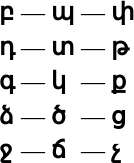<table>
<tr>
<td><strong>բ</strong> </td>
<td>—</td>
<td><strong>պ</strong> </td>
<td>—</td>
<td><strong>փ</strong> </td>
</tr>
<tr>
<td><strong>դ</strong> </td>
<td>—</td>
<td><strong>տ</strong> </td>
<td>—</td>
<td><strong>թ</strong> </td>
</tr>
<tr>
<td><strong>գ</strong> </td>
<td>—</td>
<td><strong>կ</strong> </td>
<td>—</td>
<td><strong>ք</strong> </td>
</tr>
<tr>
<td><strong>ձ</strong> </td>
<td>—</td>
<td><strong>ծ</strong> </td>
<td>—</td>
<td><strong>ց</strong> </td>
</tr>
<tr>
<td><strong>ջ</strong> </td>
<td>—</td>
<td><strong>ճ</strong> </td>
<td>—</td>
<td><strong>չ</strong> </td>
</tr>
</table>
